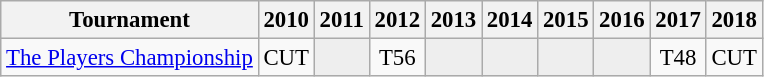<table class="wikitable" style="font-size:95%;text-align:center;">
<tr>
<th>Tournament</th>
<th>2010</th>
<th>2011</th>
<th>2012</th>
<th>2013</th>
<th>2014</th>
<th>2015</th>
<th>2016</th>
<th>2017</th>
<th>2018</th>
</tr>
<tr>
<td align=left><a href='#'>The Players Championship</a></td>
<td>CUT</td>
<td style="background:#eeeeee;"></td>
<td>T56</td>
<td style="background:#eeeeee;"></td>
<td style="background:#eeeeee;"></td>
<td style="background:#eeeeee;"></td>
<td style="background:#eeeeee;"></td>
<td>T48</td>
<td>CUT</td>
</tr>
</table>
